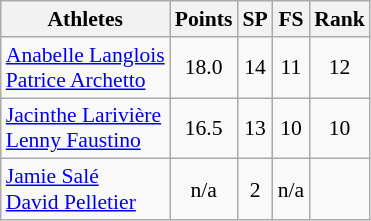<table class="wikitable" style="font-size:90%">
<tr>
<th>Athletes</th>
<th>Points</th>
<th>SP</th>
<th>FS</th>
<th>Rank</th>
</tr>
<tr align=center>
<td align=left><a href='#'>Anabelle Langlois</a><br><a href='#'>Patrice Archetto</a></td>
<td>18.0</td>
<td>14</td>
<td>11</td>
<td>12</td>
</tr>
<tr align=center>
<td align=left><a href='#'>Jacinthe Larivière</a><br><a href='#'>Lenny Faustino</a></td>
<td>16.5</td>
<td>13</td>
<td>10</td>
<td>10</td>
</tr>
<tr align=center>
<td align=left><a href='#'>Jamie Salé</a><br><a href='#'>David Pelletier</a></td>
<td>n/a</td>
<td>2</td>
<td>n/a</td>
<td></td>
</tr>
</table>
